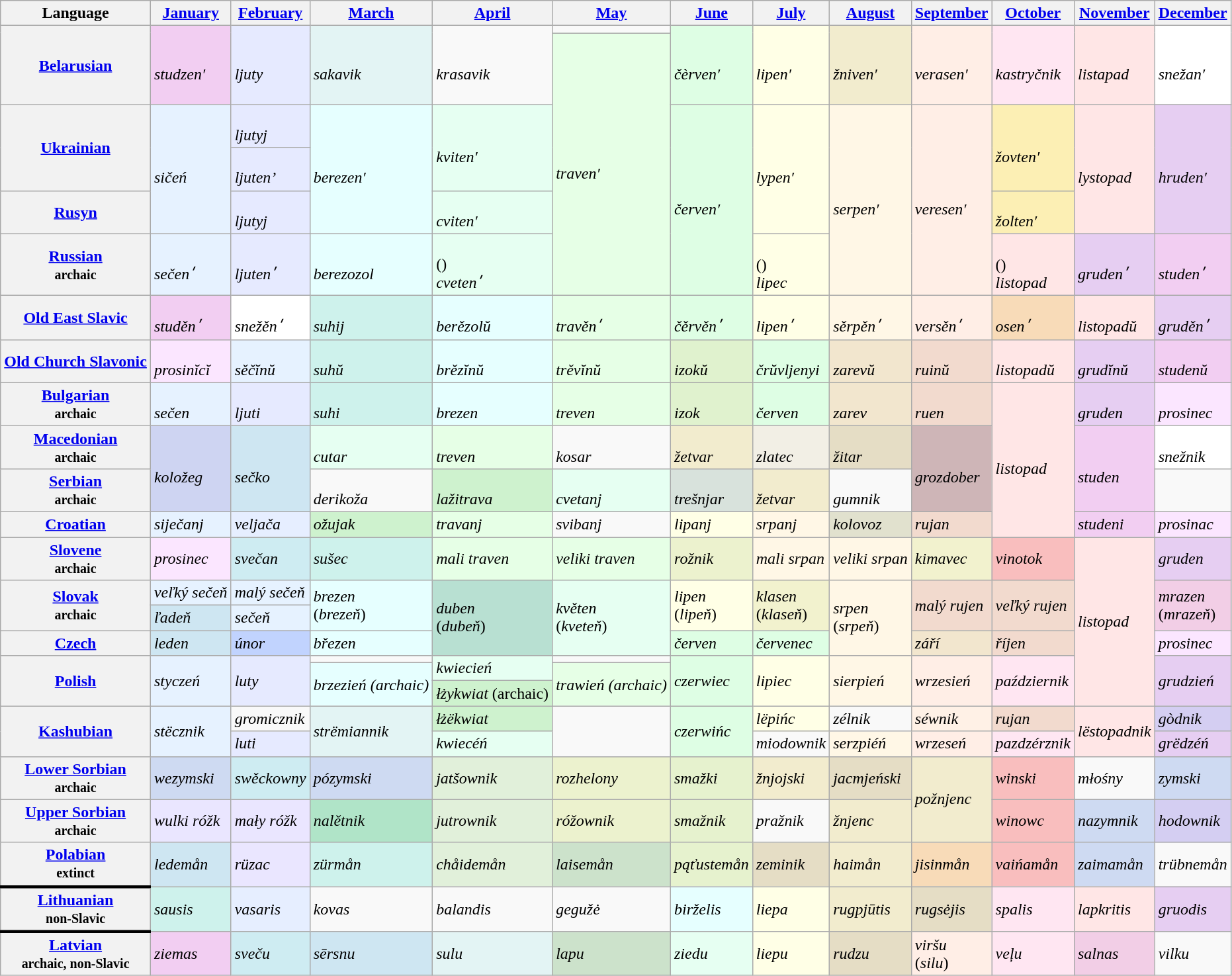<table class="wikitable sortable">
<tr>
<th>Language</th>
<th><a href='#'>January</a></th>
<th><a href='#'>February</a></th>
<th><a href='#'>March</a></th>
<th><a href='#'>April</a></th>
<th><a href='#'>May</a></th>
<th><a href='#'>June</a></th>
<th><a href='#'>July</a></th>
<th><a href='#'>August</a></th>
<th><a href='#'>September</a></th>
<th><a href='#'>October</a></th>
<th><a href='#'>November</a></th>
<th><a href='#'>December</a></th>
</tr>
<tr>
<th rowspan="2"><a href='#'>Belarusian</a></th>
<td rowspan="2" style="background:#F2CEF2"><br><br><em>studzen′</em><br><br></td>
<td rowspan="2" style="background:#E6EAFF"><br><em>ljuty</em></td>
<td rowspan="2" style="background:#E3F4F4"><br><em>sakavik</em></td>
<td rowspan="2"><br><em>krasavik</em></td>
<td></td>
<td rowspan="2" style="background:#DEFEE4"><br><em>čèrven′</em></td>
<td rowspan="2" style="background:#FFFFE6"><br><em>lipen′</em></td>
<td rowspan="2" style="background:#F2ECCE"><br><em>žniven′</em></td>
<td rowspan="2" style="background:#FFEEE6"><br><em>verasen′</em></td>
<td rowspan="2" style="background:#FFE6F2"><br><em>kastryčnik</em></td>
<td rowspan="2" style="background:#FFE6E6"><br><em>listapad</em></td>
<td rowspan="2" style="background:#FFFFFF"><br><em>snežan′</em></td>
</tr>
<tr>
<td rowspan="5" style="background:#E6FFE6"><br><em>traven′</em></td>
</tr>
<tr>
<th rowspan="2"><a href='#'>Ukrainian</a></th>
<td rowspan="3" style="background:#E6F2FF"><br><em>sičeń</em></td>
<td style="background:#E6EAFF"><br><em>ljutyj</em></td>
<td rowspan="3" style="background:#E6FFFF"><br><em>berezen′</em></td>
<td rowspan="2" style="background:#E6FFF2"><br><em>kviten′</em></td>
<td rowspan="4" style="background:#DEFEE4"><br><em>červen′</em></td>
<td rowspan="3" style="background:#FFFFE6"><br><em>lypen′</em></td>
<td rowspan="4" style="background:#FFF7E6"><br><em>serpen′</em></td>
<td rowspan="4" style="background:#FFEEE6"><br><em>veresen′</em></td>
<td rowspan="2" style="background:#FCEFB4"><br><em>žovten′</em></td>
<td rowspan="3" style="background:#FFE6E6"><br><em>lystopad</em></td>
<td rowspan="3" style="background:#E6CEF2"><br><em>hruden′</em></td>
</tr>
<tr>
<td style="background:#E6EAFF"><br><em>ljuten’</em></td>
</tr>
<tr>
<th><a href='#'>Rusyn</a></th>
<td style="background:#E6EAFF"><br><em>ljutyj</em></td>
<td style="background:#E6FFF2"><br><em>cviten′</em></td>
<td style="background:#FCEFB4"><br><em>žolten′</em></td>
</tr>
<tr>
<th><a href='#'>Russian</a><br><small>archaic</small></th>
<td style="background:#E6F2FF"><br><em>sečenʹ</em></td>
<td style="background:#E6EAFF"><br><em>ljutenʹ</em></td>
<td style="background:#E6FFFF"><br><em>berezozol</em></td>
<td style="background:#E6FFF2"><br>()<br><em>cvetenʹ</em></td>
<td style="background:#FFFFE6"><br>()<br><em>lipec</em></td>
<td style="background:#FFE6E6"><br>()<br><em>listopad</em></td>
<td style="background:#E6CEF2"><br><em>grudenʹ</em></td>
<td style="background:#F2CEF2"><br><em>studenʹ</em></td>
</tr>
<tr>
<th><a href='#'>Old East Slavic</a></th>
<td style="background:#F2CEF2"><br><em>studěnʹ</em></td>
<td style="background:#FFFFFF"><br><em>snežěnʹ</em></td>
<td style="background:#CEF2EC"><br><em>suhij</em></td>
<td style="background:#E6FFFF"><br><em>berězolŭ</em></td>
<td style="background:#E6FFE6"><br><em>travěnʹ</em></td>
<td style="background:#DEFEE4"><br><em>čěrvěnʹ</em></td>
<td style="background:#FFFFE6"><br><em>lipenʹ</em></td>
<td style="background:#FFF7E6"><br><em>sěrpěnʹ</em></td>
<td style="background:#FFEEE6"><br><em>versěnʹ</em></td>
<td style="background:#F8DBB8"><br><em>osenʹ</em></td>
<td style="background:#FFE6E6"><br><em>listopadŭ</em></td>
<td style="background:#E6CEF2"> <br><em>gruděnʹ</em></td>
</tr>
<tr>
<th><a href='#'>Old Church Slavonic</a></th>
<td style="background:#FBE6FF"><br><em>prosinĭcĭ</em></td>
<td style="background:#E6F2FF"><br><em>sěčĭnŭ</em></td>
<td style="background:#CEF2EC"><br><em>suhŭ</em></td>
<td style="background:#E6FFFF"><br><em>brězĭnŭ</em></td>
<td style="background:#E6FFE6"><br><em>trěvĭnŭ</em></td>
<td style="background:#E0F2CE"><br><em>izokŭ</em></td>
<td style="background:#DEFEE4"><br><em>črŭvljenyi</em></td>
<td style="background:#F2E6CE"><br><em>zarevŭ</em></td>
<td style="background:#F2DACE"><br><em>ruinŭ</em></td>
<td style="background:#FFE6E6"><br><em>listopadŭ</em></td>
<td style="background:#E6CEF2"><br><em>grudĭnŭ</em></td>
<td style="background:#F2CEF2"><br><em>studenŭ</em></td>
</tr>
<tr>
<th><a href='#'>Bulgarian</a><br><small>archaic</small></th>
<td style="background:#E6F2FF"><br><em>sečen</em></td>
<td style="background:#E6EAFF"><br><em>ljuti</em></td>
<td style="background:#CEF2EC"><br><em>suhi</em></td>
<td style="background:#E6FFFF"><br><em>brezen</em></td>
<td style="background:#E6FFE6"><br><em>treven</em></td>
<td style="background:#E0F2CE"><br><em>izok</em></td>
<td style="background:#DEFEE4"><br><em>červen</em></td>
<td style="background:#F2E6CE"><br><em>zarev</em></td>
<td style="background:#F2DACE"><br><em>ruen</em></td>
<td rowspan="4" style="background:#FFE6E6"><br><em>listopad</em></td>
<td style="background:#E6CEF2"><br><em>gruden</em></td>
<td style="background:#FBE6FF"><br><em>prosinec</em></td>
</tr>
<tr>
<th><a href='#'>Macedonian</a><br><small>archaic</small></th>
<td rowspan="2" style="background:#CED4F2"><br><em>koložeg</em></td>
<td rowspan="2" style="background:#CEE6F2"><br><em>sečko</em></td>
<td style="background:#E6FFF2"><br><em>cutar</em></td>
<td style="background:#E6FFE6"><br><em>treven</em></td>
<td><br><em>kosar</em></td>
<td style="background:#F2ECCE"><br><em>žetvar</em></td>
<td style="background:#F2EFE5"><br><em>zlatec</em></td>
<td style="background:#E5DDC5"><br><em>žitar</em></td>
<td rowspan="2" style="background:#CEB5B7"><br><em>grozdober</em></td>
<td rowspan="2" style="background:#F2CEF2"><br><em>studen</em></td>
<td style="background:#FFFFFF"><br><em>snežnik</em></td>
</tr>
<tr>
<th><a href='#'>Serbian</a><br><small>archaic</small></th>
<td><br><em>derikoža</em></td>
<td style="background:#CEF2CE"><br><em>lažitrava</em></td>
<td style="background:#E6FFF2"><br><em>cvetanj</em></td>
<td style="background:#D8E2DC"><br><em>trešnjar</em></td>
<td style="background:#F2ECCE"><br><em>žetvar</em></td>
<td><br><em>gumnik</em></td>
<td></td>
</tr>
<tr>
<th><a href='#'>Croatian</a></th>
<td style="background:#E6F2FF"><em>siječanj</em></td>
<td style="background:#E6EEFF"><em>veljača</em></td>
<td style="background:#CEF2CE"><em>ožujak</em></td>
<td style="background:#E6FFE6"><em>travanj</em></td>
<td><em>svibanj</em></td>
<td style="background:#FFFFE6"><em>lipanj</em></td>
<td style="background:#FFF7E6"><em>srpanj</em></td>
<td style="background:#E1E1CE"><em>kolovoz</em></td>
<td style="background:#F2DACE"><em>rujan</em></td>
<td style="background:#F2CEF2"><em>studeni</em></td>
<td style="background:#FBE6FF"><em>prosinac</em></td>
</tr>
<tr>
<th><a href='#'>Slovene</a><br><small>archaic</small></th>
<td style="background:#FBE6FF"><em>prosinec</em></td>
<td style="background:#CEECF2"><em>svečan</em></td>
<td style="background:#CEF2EC"><em>sušec</em></td>
<td style="background:#E6FFE6"><em>mali traven</em></td>
<td style="background:#E6FFE6"><em>veliki traven</em></td>
<td style="background:#ECF2CE"><em>rožnik</em></td>
<td style="background:#FFF7E6"><em>mali srpan</em></td>
<td style="background:#FFF7E6"><em>veliki srpan</em></td>
<td style="background:#F2F2CE"><em>kimavec</em></td>
<td style="background:#F9BEBE"><em>vinotok</em></td>
<td rowspan="7" style="background:#FFE6E6"><em>listopad</em></td>
<td style="background:#E6CEF2"><em>gruden</em></td>
</tr>
<tr>
<th rowspan="2"><a href='#'>Slovak</a><br><small>archaic</small></th>
<td style="background:#E6F2FF"><em>veľký sečeň</em></td>
<td style="background:#E6F2FF"><em>malý sečeň</em></td>
<td rowspan="2" style="background:#E6FFFF"><em>brezen</em><br>(<em>brezeň</em>)</td>
<td rowspan="3" style="background:#B8E0D2"><em>duben</em><br>(<em>dubeň</em>)</td>
<td rowspan="3" style="background:#E6FFF2"><em>květen</em><br>(<em>kveteň</em>)</td>
<td rowspan="2" style="background:#FFFFE6"><em>lipen</em><br>(<em>lipeň</em>)</td>
<td rowspan="2" style="background:#F2F2CE"><em>klasen</em><br>(<em>klaseň</em>)</td>
<td rowspan="3" style="background:#FFF7E6"><em>srpen</em><br>(<em>srpeň</em>)</td>
<td rowspan="2" style="background:#F2DACE"><em>malý rujen</em></td>
<td rowspan="2" style="background:#F2DACE"><em>veľký rujen</em></td>
<td rowspan="2" style="background:#F2CEE6"><em>mrazen</em><br>(<em>mrazeň</em>)</td>
</tr>
<tr>
<td style="background:#CEE6F2"><em>ľadeň</em></td>
<td style="background:#E6F2FF"><em>sečeň</em></td>
</tr>
<tr>
<th><a href='#'>Czech</a></th>
<td style="background:#CEE6F2"><em>leden</em></td>
<td style="background:#C1D3FE"><em>únor</em></td>
<td style="background:#E6FFFF"><em>březen</em></td>
<td style="background:#DEFEE4"><em>červen</em></td>
<td style="background:#DEFEE4"><em>červenec</em></td>
<td style="background:#F2E6CE"><em>září</em></td>
<td style="background:#F2DACE"><em>říjen</em></td>
<td style="background:#FBE6FF"><em>prosinec</em></td>
</tr>
<tr>
<th rowspan="3"><a href='#'>Polish</a></th>
<td rowspan="3" style="background:#E6F2FF"><em>styczeń</em></td>
<td rowspan="3" style="background:#E6EAFF"><em>luty</em></td>
<td></td>
<td rowspan="2" style="background:#E6FFF2"><em>kwiecień</em></td>
<td></td>
<td rowspan="3" style="background:#DEFEE4"><em>czerwiec</em></td>
<td rowspan="3" style="background:#FFFFE6"><em>lipiec</em></td>
<td rowspan="3" style="background:#FFF7E6"><em>sierpień</em></td>
<td rowspan="3" style="background:#FFEEE6"><em>wrzesień</em></td>
<td rowspan="3" style="background:#FFE6F2"><em>październik</em></td>
<td rowspan="3" style="background:#E6CEF2"><em>grudzień</em></td>
</tr>
<tr>
<td rowspan="2" style="background:#E6FFFF"><em>brzezień (archaic)</em></td>
<td rowspan="2" style="background:#E6FFE6"><em>trawień (archaic)</em></td>
</tr>
<tr>
<td style="background:#CEF2CE"><em>łżykwiat</em> (archaic)</td>
</tr>
<tr>
<th rowspan="2"><a href='#'>Kashubian</a></th>
<td rowspan="2" style="background:#E6F2FF"><em>stëcznik</em></td>
<td><em>gromicznik</em></td>
<td rowspan="2" style="background:#E3F4F4"><em>strëmiannik</em></td>
<td style="background:#CEF2CE"><em>łżëkwiat</em></td>
<td rowspan="2"></td>
<td rowspan="2" style="background:#DEFEE4"><em>czerwińc</em></td>
<td style="background:#FFFFE6"><em>lëpińc</em></td>
<td><em>zélnik</em></td>
<td style="background:#FFF1E6"><em>séwnik</em></td>
<td style="background:#F2DACE"><em>rujan</em></td>
<td rowspan="2" style="background:#FFE6E6"><em>lëstopadnik</em></td>
<td style="background:#D4CEF2"><em>gòdnik</em></td>
</tr>
<tr>
<td style="background:#E6EAFF"><em>luti</em></td>
<td style="background:#E6FFF2"><em>kwiecéń</em></td>
<td><em>miodownik</em></td>
<td style="background:#FFF7E6"><em>serzpiéń</em></td>
<td style="background:#FFEEE6"><em>wrzeseń</em></td>
<td style="background:#FFE6F2"><em>pazdzérznik</em></td>
<td style="background:#E6CEF2"><em>grëdzéń</em></td>
</tr>
<tr>
<th><a href='#'>Lower Sorbian</a><br><small>archaic</small></th>
<td style="background:#CEDAF2"><em>wezymski</em></td>
<td style="background:#CEECF2"><em>swěckowny</em></td>
<td style="background:#CEDAF2"><em>pózymski</em></td>
<td style="background:#E1F0DA"><em>jatšownik</em></td>
<td style="background:#ECF2CE"><em>rozhelony</em></td>
<td style="background:#E6F2CE"><em>smažki</em></td>
<td style="background:#F2ECCE"><em>žnjojski</em></td>
<td style="background:#E5DDC5"><em>jacmjeński</em></td>
<td rowspan="2" style="background:#F2ECCE"><em>požnjenc</em></td>
<td style="background:#F9BEBE"><em>winski</em></td>
<td><em>młośny</em></td>
<td style="background:#CEDAF2"><em>zymski</em></td>
</tr>
<tr>
<th><a href='#'>Upper Sorbian</a><br><small>archaic</small></th>
<td style="background:#EAE6FF"><em>wulki róžk</em></td>
<td style="background:#EAE6FF"><em>mały róžk</em></td>
<td style="background:#B0E4C8"><em>nalětnik</em></td>
<td style="background:#E1F0DA"><em>jutrownik</em></td>
<td style="background:#ECF2CE"><em>róžownik</em></td>
<td style="background:#E6F2CE"><em>smažnik</em></td>
<td><em>pražnik</em></td>
<td style="background:#F2ECCE"><em>žnjenc</em></td>
<td style="background:#F9BEBE"><em>winowc</em></td>
<td style="background:#CEDAF2"><em>nazymnik</em></td>
<td style="background:#D4CEF2"><em>hodownik</em></td>
</tr>
<tr>
<th><a href='#'>Polabian</a><br><small>extinct</small></th>
<td style="background:#CEE6F2"><em>ledemån</em></td>
<td style="background:#EAE6FF"><em>rüzac</em></td>
<td style="background:#CEF2EC"><em>zürmån</em></td>
<td style="background:#E1F0DA"><em>chåidemån</em></td>
<td style="background:#CCE2CB"><em>laisemån</em></td>
<td style="background:#E6F2CE"><em>pąťustemån</em></td>
<td style="background:#E5DDC5"><em>zeminik</em></td>
<td style="background:#F2ECCE"><em>haimån</em></td>
<td style="background:#F8DBB8"><em>jisinmån</em></td>
<td style="background:#F9BEBE"><em>vaińamån</em></td>
<td style="background:#CEDAF2"><em>zaimamån</em></td>
<td><em>trübnemån</em></td>
</tr>
<tr>
<th style="border-top: solid;"><a href='#'>Lithuanian</a><br><small>non-Slavic</small></th>
<td style="background:#CEF2EC"><em>sausis</em></td>
<td style="background:#E6EEFF"><em>vasaris</em></td>
<td><em>kovas</em></td>
<td><em>balandis</em></td>
<td><em>gegužė</em></td>
<td style="background:#E6FFFF"><em>birželis</em></td>
<td style="background:#FFFFE6"><em>liepa</em></td>
<td style="background:#F2ECCE"><em>rugpjūtis</em></td>
<td style="background:#E5DDC5"><em>rugsėjis</em></td>
<td style="background:#FFE6F2"><em>spalis</em></td>
<td style="background:#FFE6E6"><em>lapkritis</em></td>
<td style="background:#E6CEF2"><em>gruodis</em></td>
</tr>
<tr>
<th style="border-top: solid;"><a href='#'>Latvian</a><br><small>archaic, non-Slavic</small></th>
<td style="background:#F2CEF2"><em>ziemas</em></td>
<td style="background:#CEECF2"><em>sveču</em></td>
<td style="background:#CEE6F2"><em>sērsnu</em></td>
<td style="background:#E3F4F4"><em>sulu</em></td>
<td style="background:#CCE2CB"><em>lapu</em></td>
<td style="background:#E6FFF2"><em>ziedu</em></td>
<td style="background:#FFFFE6"><em>liepu</em></td>
<td style="background:#E5DDC5"><em>rudzu</em></td>
<td style="background:#FFEEE6"><em>viršu</em><br>(<em>silu</em>)</td>
<td style="background:#FFE6F2"><em>veļu</em></td>
<td style="background:#F2CEE6"><em>salnas</em></td>
<td><em>vilku</em></td>
</tr>
</table>
